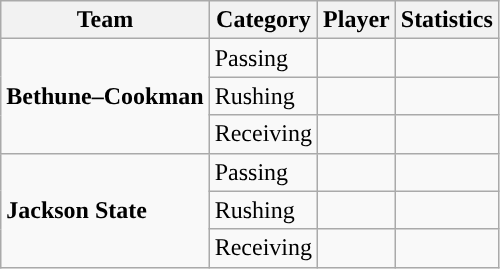<table class="wikitable" style="float: left;">
<tr>
<th>Team</th>
<th>Category</th>
<th>Player</th>
<th>Statistics</th>
</tr>
<tr>
<td rowspan=3><strong>Bethune–Cookman</strong></td>
<td>Passing</td>
<td> </td>
<td> </td>
</tr>
<tr>
<td>Rushing</td>
<td> </td>
<td> </td>
</tr>
<tr>
<td>Receiving</td>
<td> </td>
<td> </td>
</tr>
<tr>
<td rowspan=3><strong>Jackson State</strong></td>
<td>Passing</td>
<td> </td>
<td> </td>
</tr>
<tr>
<td>Rushing</td>
<td> </td>
<td> </td>
</tr>
<tr>
<td>Receiving</td>
<td> </td>
<td> </td>
</tr>
</table>
